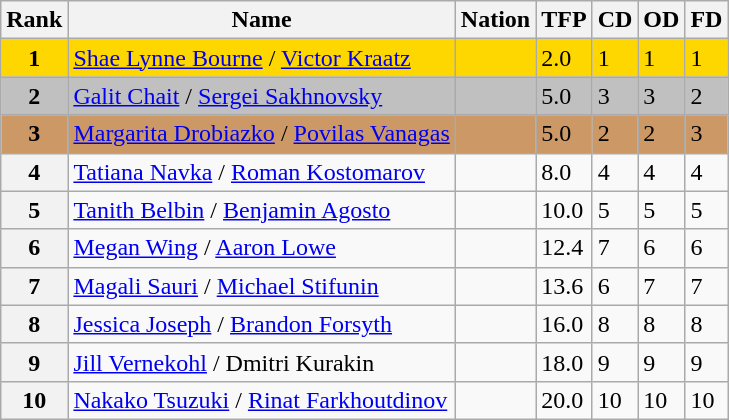<table class="wikitable">
<tr>
<th>Rank</th>
<th>Name</th>
<th>Nation</th>
<th>TFP</th>
<th>CD</th>
<th>OD</th>
<th>FD</th>
</tr>
<tr bgcolor="gold">
<td align="center"><strong>1</strong></td>
<td><a href='#'>Shae Lynne Bourne</a> / <a href='#'>Victor Kraatz</a></td>
<td></td>
<td>2.0</td>
<td>1</td>
<td>1</td>
<td>1</td>
</tr>
<tr bgcolor="silver">
<td align="center"><strong>2</strong></td>
<td><a href='#'>Galit Chait</a> / <a href='#'>Sergei Sakhnovsky</a></td>
<td></td>
<td>5.0</td>
<td>3</td>
<td>3</td>
<td>2</td>
</tr>
<tr bgcolor="cc9966">
<td align="center"><strong>3</strong></td>
<td><a href='#'>Margarita Drobiazko</a> / <a href='#'>Povilas Vanagas</a></td>
<td></td>
<td>5.0</td>
<td>2</td>
<td>2</td>
<td>3</td>
</tr>
<tr>
<th>4</th>
<td><a href='#'>Tatiana Navka</a> / <a href='#'>Roman Kostomarov</a></td>
<td></td>
<td>8.0</td>
<td>4</td>
<td>4</td>
<td>4</td>
</tr>
<tr>
<th>5</th>
<td><a href='#'>Tanith Belbin</a> / <a href='#'>Benjamin Agosto</a></td>
<td></td>
<td>10.0</td>
<td>5</td>
<td>5</td>
<td>5</td>
</tr>
<tr>
<th>6</th>
<td><a href='#'>Megan Wing</a> / <a href='#'>Aaron Lowe</a></td>
<td></td>
<td>12.4</td>
<td>7</td>
<td>6</td>
<td>6</td>
</tr>
<tr>
<th>7</th>
<td><a href='#'>Magali Sauri</a> / <a href='#'>Michael Stifunin</a></td>
<td></td>
<td>13.6</td>
<td>6</td>
<td>7</td>
<td>7</td>
</tr>
<tr>
<th>8</th>
<td><a href='#'>Jessica Joseph</a> / <a href='#'>Brandon Forsyth</a></td>
<td></td>
<td>16.0</td>
<td>8</td>
<td>8</td>
<td>8</td>
</tr>
<tr>
<th>9</th>
<td><a href='#'>Jill Vernekohl</a> / Dmitri Kurakin</td>
<td></td>
<td>18.0</td>
<td>9</td>
<td>9</td>
<td>9</td>
</tr>
<tr>
<th>10</th>
<td><a href='#'>Nakako Tsuzuki</a> / <a href='#'>Rinat Farkhoutdinov</a></td>
<td></td>
<td>20.0</td>
<td>10</td>
<td>10</td>
<td>10</td>
</tr>
</table>
